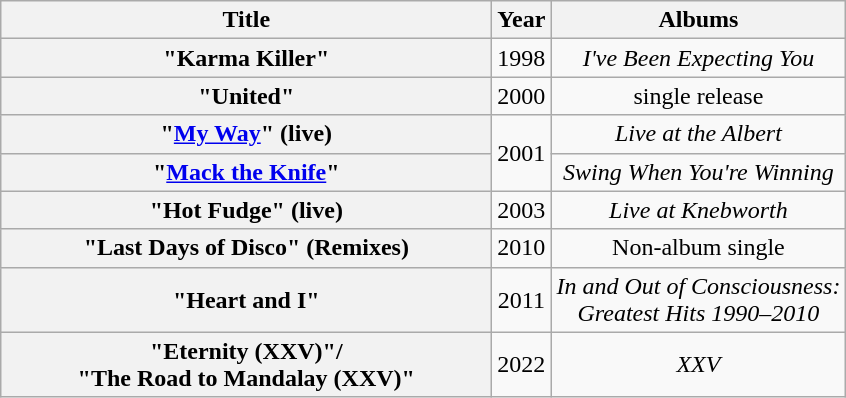<table class="wikitable plainrowheaders" style="text-align:center;">
<tr>
<th scope="col" style="width:20em;">Title</th>
<th scope="col">Year</th>
<th>Albums</th>
</tr>
<tr>
<th scope="row">"Karma Killer"</th>
<td>1998</td>
<td><em>I've Been Expecting You</em></td>
</tr>
<tr>
<th scope="row">"United"</th>
<td>2000</td>
<td>single release</td>
</tr>
<tr>
<th scope="row">"<a href='#'>My Way</a>" (live)</th>
<td rowspan="2">2001</td>
<td><em>Live at the Albert</em></td>
</tr>
<tr>
<th scope="row">"<a href='#'>Mack the Knife</a>"</th>
<td><em>Swing When You're Winning</em></td>
</tr>
<tr>
<th scope="row">"Hot Fudge" (live)</th>
<td>2003</td>
<td><em>Live at Knebworth</em></td>
</tr>
<tr>
<th scope="row">"Last Days of Disco" (Remixes)</th>
<td>2010</td>
<td>Non-album single</td>
</tr>
<tr>
<th scope="row">"Heart and I"</th>
<td>2011</td>
<td><em>In and Out of Consciousness: <br>Greatest Hits 1990–2010</em></td>
</tr>
<tr>
<th scope="row">"Eternity (XXV)"/<br>"The Road to Mandalay (XXV)"</th>
<td>2022</td>
<td><em>XXV</em></td>
</tr>
</table>
